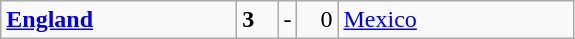<table class="wikitable">
<tr>
<td width=150> <strong><a href='#'>England</a></strong></td>
<td style="width:20px; text-align:left;"><strong>3</strong></td>
<td>-</td>
<td style="width:20px; text-align:right;">0</td>
<td width=150> <a href='#'>Mexico</a></td>
</tr>
</table>
